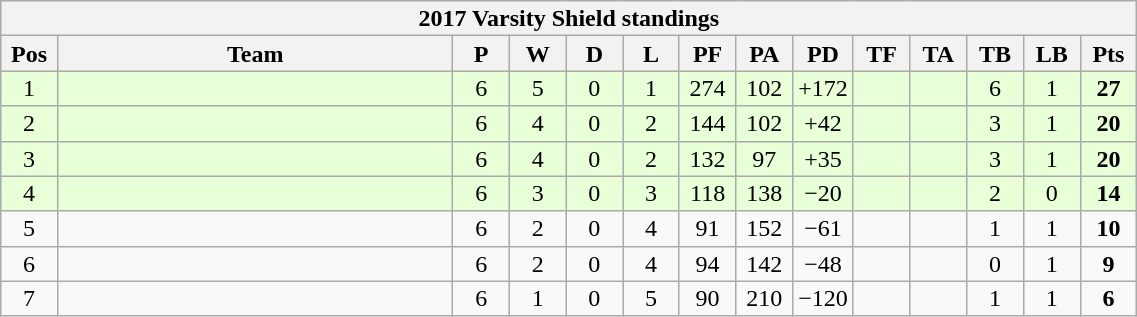<table class="wikitable" style="text-align:center; line-height:100%; font-size:100%; width:60%;">
<tr>
<th colspan="100%" cellpadding="0" cellspacing="0"><strong>2017 Varsity Shield standings</strong></th>
</tr>
<tr>
<th style="width:5%;">Pos</th>
<th style="width:35%;">Team</th>
<th style="width:5%;">P</th>
<th style="width:5%;">W</th>
<th style="width:5%;">D</th>
<th style="width:5%;">L</th>
<th style="width:5%;">PF</th>
<th style="width:5%;">PA</th>
<th style="width:5%;">PD</th>
<th style="width:5%;">TF</th>
<th style="width:5%;">TA</th>
<th style="width:5%;">TB</th>
<th style="width:5%;">LB</th>
<th style="width:5%;">Pts<br></th>
</tr>
<tr style="background:#E8FFD8;">
<td>1</td>
<td align=left></td>
<td>6</td>
<td>5</td>
<td>0</td>
<td>1</td>
<td>274</td>
<td>102</td>
<td>+172</td>
<td></td>
<td></td>
<td>6</td>
<td>1</td>
<td><strong>27</strong></td>
</tr>
<tr style="background:#E8FFD8;">
<td>2</td>
<td align=left></td>
<td>6</td>
<td>4</td>
<td>0</td>
<td>2</td>
<td>144</td>
<td>102</td>
<td>+42</td>
<td></td>
<td></td>
<td>3</td>
<td>1</td>
<td><strong>20</strong></td>
</tr>
<tr style="background:#E8FFD8;">
<td>3</td>
<td align=left></td>
<td>6</td>
<td>4</td>
<td>0</td>
<td>2</td>
<td>132</td>
<td>97</td>
<td>+35</td>
<td></td>
<td></td>
<td>3</td>
<td>1</td>
<td><strong>20</strong></td>
</tr>
<tr style="background:#E8FFD8;">
<td>4</td>
<td align=left> </td>
<td>6</td>
<td>3</td>
<td>0</td>
<td>3</td>
<td>118</td>
<td>138</td>
<td>−20</td>
<td></td>
<td></td>
<td>2</td>
<td>0</td>
<td><strong>14</strong></td>
</tr>
<tr>
<td>5</td>
<td align=left> </td>
<td>6</td>
<td>2</td>
<td>0</td>
<td>4</td>
<td>91</td>
<td>152</td>
<td>−61</td>
<td></td>
<td></td>
<td>1</td>
<td>1</td>
<td><strong>10</strong></td>
</tr>
<tr>
<td>6</td>
<td align=left></td>
<td>6</td>
<td>2</td>
<td>0</td>
<td>4</td>
<td>94</td>
<td>142</td>
<td>−48</td>
<td></td>
<td></td>
<td>0</td>
<td>1</td>
<td><strong>9</strong></td>
</tr>
<tr>
<td>7</td>
<td align=left></td>
<td>6</td>
<td>1</td>
<td>0</td>
<td>5</td>
<td>90</td>
<td>210</td>
<td>−120</td>
<td></td>
<td></td>
<td>1</td>
<td>1</td>
<td><strong>6</strong></td>
</tr>
</table>
